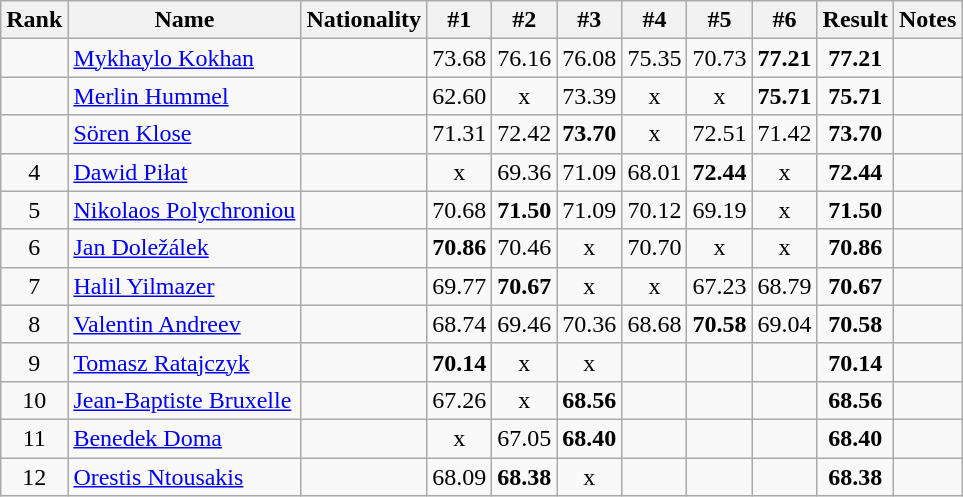<table class="wikitable sortable" style="text-align:center">
<tr>
<th>Rank</th>
<th>Name</th>
<th>Nationality</th>
<th>#1</th>
<th>#2</th>
<th>#3</th>
<th>#4</th>
<th>#5</th>
<th>#6</th>
<th>Result</th>
<th>Notes</th>
</tr>
<tr>
<td></td>
<td align=left><a href='#'>Mykhaylo Kokhan</a></td>
<td align=left></td>
<td>73.68</td>
<td>76.16</td>
<td>76.08</td>
<td>75.35</td>
<td>70.73</td>
<td><strong>77.21</strong></td>
<td><strong>77.21</strong></td>
<td></td>
</tr>
<tr>
<td></td>
<td align=left><a href='#'>Merlin Hummel</a></td>
<td align=left></td>
<td>62.60</td>
<td>x</td>
<td>73.39</td>
<td>x</td>
<td>x</td>
<td><strong>75.71</strong></td>
<td><strong>75.71</strong></td>
<td></td>
</tr>
<tr>
<td></td>
<td align=left><a href='#'>Sören Klose</a></td>
<td align=left></td>
<td>71.31</td>
<td>72.42</td>
<td><strong>73.70</strong></td>
<td>x</td>
<td>72.51</td>
<td>71.42</td>
<td><strong>73.70</strong></td>
<td></td>
</tr>
<tr>
<td>4</td>
<td align=left><a href='#'>Dawid Piłat</a></td>
<td align=left></td>
<td>x</td>
<td>69.36</td>
<td>71.09</td>
<td>68.01</td>
<td><strong>72.44</strong></td>
<td>x</td>
<td><strong>72.44</strong></td>
<td></td>
</tr>
<tr>
<td>5</td>
<td align=left><a href='#'>Nikolaos Polychroniou</a></td>
<td align=left></td>
<td>70.68</td>
<td><strong>71.50</strong></td>
<td>71.09</td>
<td>70.12</td>
<td>69.19</td>
<td>x</td>
<td><strong>71.50</strong></td>
<td></td>
</tr>
<tr>
<td>6</td>
<td align=left><a href='#'>Jan Doležálek</a></td>
<td align=left></td>
<td><strong>70.86</strong></td>
<td>70.46</td>
<td>x</td>
<td>70.70</td>
<td>x</td>
<td>x</td>
<td><strong>70.86</strong></td>
<td></td>
</tr>
<tr>
<td>7</td>
<td align=left><a href='#'>Halil Yilmazer</a></td>
<td align=left></td>
<td>69.77</td>
<td><strong>70.67</strong></td>
<td>x</td>
<td>x</td>
<td>67.23</td>
<td>68.79</td>
<td><strong>70.67</strong></td>
<td></td>
</tr>
<tr>
<td>8</td>
<td align=left><a href='#'>Valentin Andreev</a></td>
<td align=left></td>
<td>68.74</td>
<td>69.46</td>
<td>70.36</td>
<td>68.68</td>
<td><strong>70.58</strong></td>
<td>69.04</td>
<td><strong>70.58</strong></td>
<td></td>
</tr>
<tr>
<td>9</td>
<td align=left><a href='#'>Tomasz Ratajczyk</a></td>
<td align=left></td>
<td><strong>70.14</strong></td>
<td>x</td>
<td>x</td>
<td></td>
<td></td>
<td></td>
<td><strong>70.14</strong></td>
<td></td>
</tr>
<tr>
<td>10</td>
<td align=left><a href='#'>Jean-Baptiste Bruxelle</a></td>
<td align=left></td>
<td>67.26</td>
<td>x</td>
<td><strong>68.56</strong></td>
<td></td>
<td></td>
<td></td>
<td><strong>68.56</strong></td>
<td></td>
</tr>
<tr>
<td>11</td>
<td align=left><a href='#'>Benedek Doma</a></td>
<td align=left></td>
<td>x</td>
<td>67.05</td>
<td><strong>68.40</strong></td>
<td></td>
<td></td>
<td></td>
<td><strong>68.40</strong></td>
<td></td>
</tr>
<tr>
<td>12</td>
<td align=left><a href='#'>Orestis Ntousakis</a></td>
<td align=left></td>
<td>68.09</td>
<td><strong>68.38</strong></td>
<td>x</td>
<td></td>
<td></td>
<td></td>
<td><strong>68.38</strong></td>
<td></td>
</tr>
</table>
